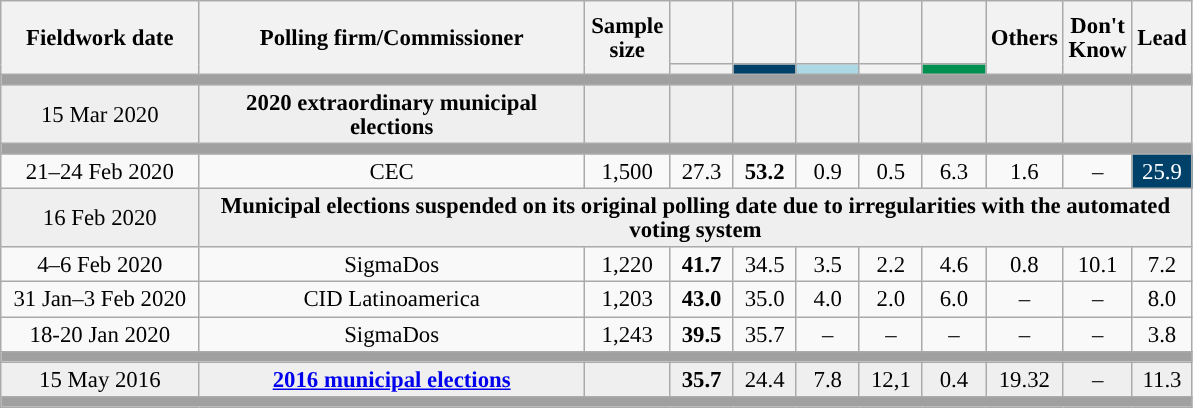<table class="wikitable collapsible" style="text-align:center; font-size:95%; line-height:16px;">
<tr style="height:42px;">
<th style="width:125px;" rowspan="2">Fieldwork date</th>
<th style="width:250px;" rowspan="2">Polling firm/Commissioner</th>
<th style="width:50px;" rowspan="2">Sample size</th>
<th style="width:35px;"></th>
<th style="width:35px;"></th>
<th style="width:35px;"></th>
<th style="width:35px;"></th>
<th style="width:35px;"></th>
<th style="width:35px;" rowspan="2">Others</th>
<th style="width:35px;" rowspan="2">Don't Know</th>
<th style="width:30px;" rowspan="2">Lead</th>
</tr>
<tr>
<th style="color:inherit;background:"></th>
<th style="color:inherit;background:#00416A;"></th>
<th style="color:inherit;background:#ADD8E6;"></th>
<th style="color:inherit;background:"></th>
<th style="color:inherit;background:#009150;"></th>
</tr>
<tr>
<td colspan="11" style="background:#A0A0A0"></td>
</tr>
<tr style="background:#EFEFEF;">
<td>15 Mar 2020</td>
<td><strong>2020 extraordinary municipal elections</strong></td>
<td></td>
<td></td>
<td></td>
<td></td>
<td></td>
<td></td>
<td></td>
<td></td>
<td></td>
</tr>
<tr>
<td colspan="11" style="background:#A0A0A0"></td>
</tr>
<tr>
<td>21–24 Feb 2020</td>
<td>CEC</td>
<td>1,500</td>
<td>27.3</td>
<td><strong>53.2</strong></td>
<td>0.9</td>
<td>0.5</td>
<td>6.3</td>
<td>1.6</td>
<td>–</td>
<td style="background:#00416A; color:white;">25.9</td>
</tr>
<tr style="background:#EFEFEF;">
<td>16 Feb 2020</td>
<td colspan="10"><strong>Municipal elections suspended on its original polling date due to irregularities with the automated voting system</strong></td>
</tr>
<tr>
<td>4–6 Feb 2020</td>
<td>SigmaDos</td>
<td>1,220</td>
<td><strong>41.7</strong></td>
<td>34.5</td>
<td>3.5</td>
<td>2.2</td>
<td>4.6</td>
<td>0.8</td>
<td>10.1</td>
<td style="background:">7.2</td>
</tr>
<tr>
<td>31 Jan–3 Feb 2020</td>
<td>CID Latinoamerica</td>
<td>1,203</td>
<td><strong>43.0</strong></td>
<td>35.0</td>
<td>4.0</td>
<td>2.0</td>
<td>6.0</td>
<td>–</td>
<td>–</td>
<td style="background:">8.0</td>
</tr>
<tr>
<td>18-20 Jan 2020</td>
<td>SigmaDos</td>
<td>1,243</td>
<td><strong>39.5</strong></td>
<td>35.7</td>
<td>–</td>
<td>–</td>
<td>–</td>
<td>–</td>
<td>–</td>
<td style="background:">3.8</td>
</tr>
<tr>
<td colspan="18" style="background:#A0A0A0"></td>
</tr>
<tr style="background:#EFEFEF;">
<td>15 May 2016</td>
<td><strong><a href='#'>2016 municipal elections</a></strong></td>
<td></td>
<td><strong>35.7</strong></td>
<td>24.4</td>
<td>7.8</td>
<td>12,1</td>
<td>0.4</td>
<td>19.32</td>
<td>–</td>
<td style="background:">11.3</td>
</tr>
<tr>
<td colspan="18" style="background:#A0A0A0"></td>
</tr>
</table>
